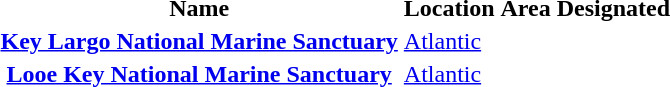<table>
<tr>
<th>Name</th>
<th>Location</th>
<th data-sort-type=number>Area</th>
<th>Designated</th>
</tr>
<tr>
<th><a href='#'>Key Largo National Marine Sanctuary</a></th>
<td><a href='#'>Atlantic</a></td>
<td></td>
<td></td>
</tr>
<tr>
<th><a href='#'>Looe Key National Marine Sanctuary</a></th>
<td><a href='#'>Atlantic</a></td>
<td></td>
<td></td>
</tr>
</table>
